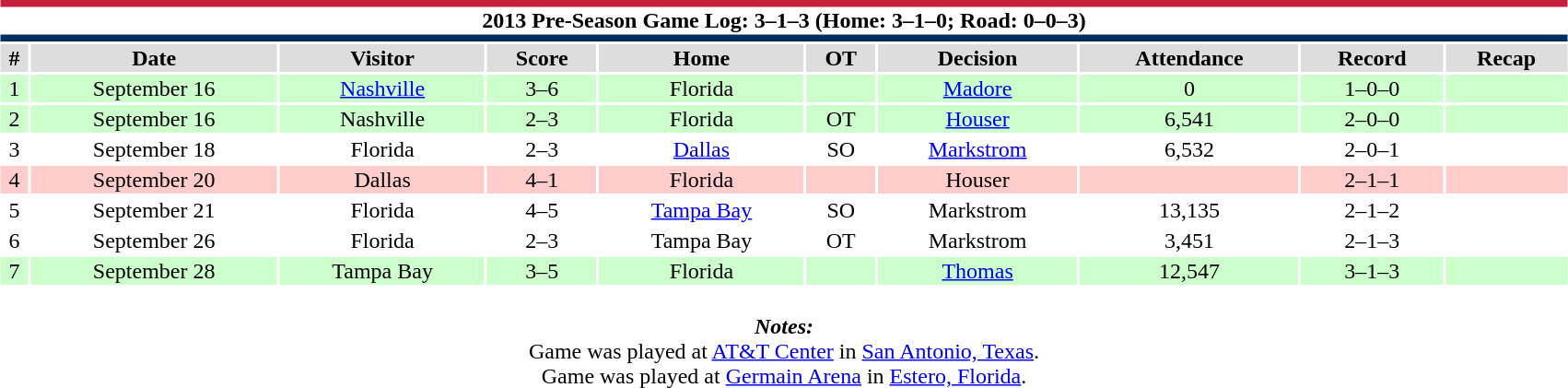<table class="toccolours collapsible collapsed"  style="width:90%; clear:both; margin:1.5em auto; text-align:center;">
<tr>
<th colspan=11 style="background:#fff; border-top:#C8213F 5px solid; border-bottom:#002E5F 5px solid;">2013 Pre-Season Game Log: 3–1–3 (Home: 3–1–0; Road: 0–0–3)</th>
</tr>
<tr style="text-align:center; background:#ddd;">
<th>#</th>
<th>Date</th>
<th>Visitor</th>
<th>Score</th>
<th>Home</th>
<th>OT</th>
<th>Decision</th>
<th>Attendance</th>
<th>Record</th>
<th>Recap</th>
</tr>
<tr style="text-align:center; background:#cfc;">
<td>1</td>
<td>September 16</td>
<td><a href='#'>Nashville</a></td>
<td>3–6</td>
<td>Florida</td>
<td></td>
<td><a href='#'>Madore</a></td>
<td>0</td>
<td>1–0–0</td>
<td></td>
</tr>
<tr style="text-align:center; background:#cfc;">
<td>2</td>
<td>September 16</td>
<td>Nashville</td>
<td>2–3</td>
<td>Florida</td>
<td>OT</td>
<td><a href='#'>Houser</a></td>
<td>6,541</td>
<td>2–0–0</td>
<td></td>
</tr>
<tr style="text-align:center; background:#fff;">
<td>3</td>
<td>September 18</td>
<td>Florida</td>
<td>2–3</td>
<td><a href='#'>Dallas</a></td>
<td>SO</td>
<td><a href='#'>Markstrom</a></td>
<td>6,532</td>
<td>2–0–1</td>
<td></td>
</tr>
<tr style="text-align:center; background:#fcc;">
<td>4</td>
<td>September 20</td>
<td>Dallas</td>
<td>4–1</td>
<td>Florida</td>
<td></td>
<td>Houser</td>
<td></td>
<td>2–1–1</td>
<td></td>
</tr>
<tr style="text-align:center; background:#fff;">
<td>5</td>
<td>September 21</td>
<td>Florida</td>
<td>4–5</td>
<td><a href='#'>Tampa Bay</a></td>
<td>SO</td>
<td>Markstrom</td>
<td>13,135</td>
<td>2–1–2</td>
<td></td>
</tr>
<tr style="text-align:center; background:#fff;">
<td>6</td>
<td>September 26</td>
<td>Florida</td>
<td>2–3</td>
<td>Tampa Bay</td>
<td>OT</td>
<td>Markstrom</td>
<td>3,451</td>
<td>2–1–3</td>
<td></td>
</tr>
<tr style="text-align:center; background:#cfc;">
<td>7</td>
<td>September 28</td>
<td>Tampa Bay</td>
<td>3–5</td>
<td>Florida</td>
<td></td>
<td><a href='#'>Thomas</a></td>
<td>12,547</td>
<td>3–1–3</td>
<td></td>
</tr>
<tr>
<td colspan="11" style="text-align:center;"><br><strong><em>Notes:</em></strong><br>
Game was played at <a href='#'>AT&T Center</a> in <a href='#'>San Antonio, Texas</a>.<br>
Game was played at <a href='#'>Germain Arena</a> in <a href='#'>Estero, Florida</a>.</td>
</tr>
</table>
